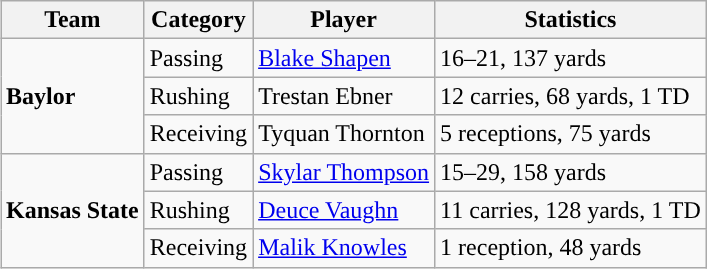<table class="wikitable" style="float: right;">
<tr>
<th>Team</th>
<th>Category</th>
<th>Player</th>
<th>Statistics</th>
</tr>
<tr>
<td rowspan=3><strong>Baylor</strong></td>
<td>Passing</td>
<td><a href='#'>Blake Shapen</a></td>
<td>16–21, 137 yards</td>
</tr>
<tr>
<td>Rushing</td>
<td>Trestan Ebner</td>
<td>12 carries, 68 yards, 1 TD</td>
</tr>
<tr>
<td>Receiving</td>
<td>Tyquan Thornton</td>
<td>5 receptions, 75 yards</td>
</tr>
<tr>
<td rowspan=3><strong>Kansas State</strong></td>
<td>Passing</td>
<td><a href='#'>Skylar Thompson</a></td>
<td>15–29, 158 yards</td>
</tr>
<tr>
<td>Rushing</td>
<td><a href='#'>Deuce Vaughn</a></td>
<td>11 carries, 128 yards, 1 TD</td>
</tr>
<tr>
<td>Receiving</td>
<td><a href='#'>Malik Knowles</a></td>
<td>1 reception, 48 yards</td>
</tr>
</table>
